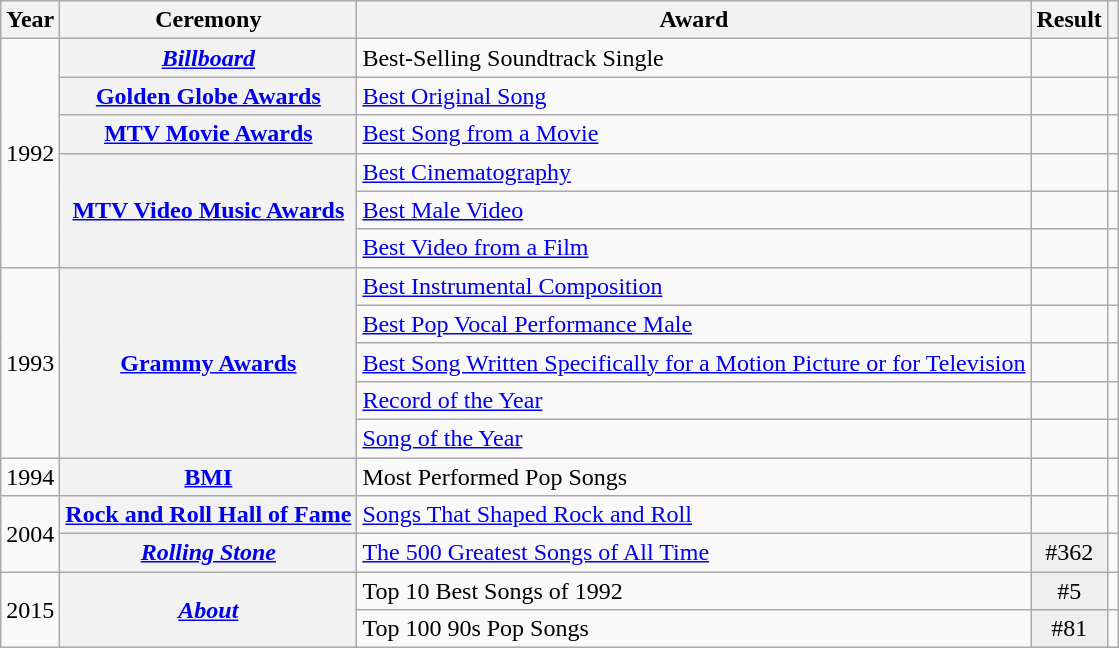<table class="wikitable plainrowheaders">
<tr>
<th>Year</th>
<th>Ceremony</th>
<th>Award</th>
<th>Result</th>
<th></th>
</tr>
<tr>
<td rowspan="6">1992</td>
<th scope="row"><em><a href='#'>Billboard</a></em></th>
<td>Best-Selling Soundtrack Single</td>
<td></td>
<td align="center"></td>
</tr>
<tr>
<th scope="row"><a href='#'>Golden Globe Awards</a></th>
<td><a href='#'>Best Original Song</a></td>
<td></td>
<td align="center"></td>
</tr>
<tr>
<th scope="row"><a href='#'>MTV Movie Awards</a></th>
<td><a href='#'>Best Song from a Movie</a></td>
<td></td>
<td align="center"></td>
</tr>
<tr>
<th scope="row" rowspan="3"><a href='#'>MTV Video Music Awards</a></th>
<td><a href='#'>Best Cinematography</a></td>
<td></td>
<td align="center"></td>
</tr>
<tr>
<td><a href='#'>Best Male Video</a></td>
<td></td>
<td align="center"></td>
</tr>
<tr>
<td><a href='#'>Best Video from a Film</a></td>
<td></td>
<td align="center"></td>
</tr>
<tr>
<td rowspan="5">1993</td>
<th scope="row" rowspan="5"><a href='#'>Grammy Awards</a></th>
<td><a href='#'>Best Instrumental Composition</a></td>
<td></td>
<td align="center"></td>
</tr>
<tr>
<td><a href='#'>Best Pop Vocal Performance Male</a></td>
<td></td>
<td align="center"></td>
</tr>
<tr>
<td><a href='#'>Best Song Written Specifically for a Motion Picture or for Television</a></td>
<td></td>
<td align="center"></td>
</tr>
<tr>
<td><a href='#'>Record of the Year</a></td>
<td></td>
<td align="center"></td>
</tr>
<tr>
<td><a href='#'>Song of the Year</a></td>
<td></td>
<td align="center"></td>
</tr>
<tr>
<td rowspan="1">1994</td>
<th scope="row"><a href='#'>BMI</a></th>
<td>Most Performed Pop Songs</td>
<td></td>
<td align="center"></td>
</tr>
<tr>
<td rowspan="2">2004</td>
<th scope="row"><a href='#'>Rock and Roll Hall of Fame</a></th>
<td><a href='#'>Songs That Shaped Rock and Roll</a></td>
<td></td>
<td align="center"></td>
</tr>
<tr>
<th scope="row"><em><a href='#'>Rolling Stone</a></em></th>
<td><a href='#'>The 500 Greatest Songs of All Time</a></td>
<td align="center" bgcolor="#efefef">#362</td>
<td align="center"></td>
</tr>
<tr>
<td rowspan="2">2015</td>
<th scope="row" rowspan="2"><em><a href='#'>About</a></em></th>
<td>Top 10 Best Songs of 1992</td>
<td align="center" bgcolor="#efefef">#5</td>
<td align="center"></td>
</tr>
<tr>
<td>Top 100 90s Pop Songs</td>
<td align="center" bgcolor="#efefef">#81</td>
<td align="center"></td>
</tr>
</table>
